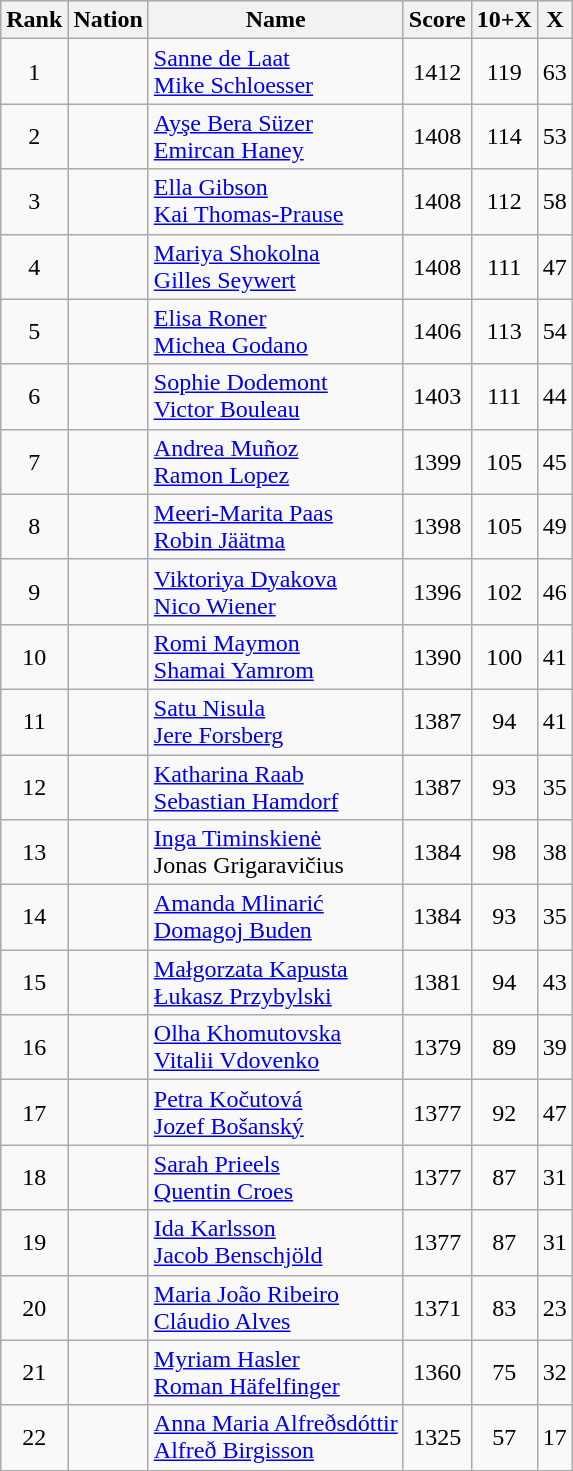<table class="wikitable sortable" style="text-align:center">
<tr>
<th>Rank</th>
<th>Nation</th>
<th>Name</th>
<th>Score</th>
<th>10+X</th>
<th>X</th>
</tr>
<tr>
<td>1</td>
<td align=left></td>
<td align=left><a href='#'>Sanne de Laat</a><br><a href='#'>Mike Schloesser</a></td>
<td>1412</td>
<td>119</td>
<td>63</td>
</tr>
<tr>
<td>2</td>
<td align=left></td>
<td align=left><a href='#'>Ayşe Bera Süzer</a><br><a href='#'>Emircan Haney</a></td>
<td>1408</td>
<td>114</td>
<td>53</td>
</tr>
<tr>
<td>3</td>
<td align=left></td>
<td align=left><a href='#'>Ella Gibson</a><br><a href='#'>Kai Thomas-Prause</a></td>
<td>1408</td>
<td>112</td>
<td>58</td>
</tr>
<tr>
<td>4</td>
<td align=left></td>
<td align=left><a href='#'>Mariya Shokolna</a><br><a href='#'>Gilles Seywert</a></td>
<td>1408</td>
<td>111</td>
<td>47</td>
</tr>
<tr>
<td>5</td>
<td align=left></td>
<td align=left><a href='#'>Elisa Roner</a><br><a href='#'>Michea Godano</a></td>
<td>1406</td>
<td>113</td>
<td>54</td>
</tr>
<tr>
<td>6</td>
<td align=left></td>
<td align=left><a href='#'>Sophie Dodemont</a><br><a href='#'>Victor Bouleau</a></td>
<td>1403</td>
<td>111</td>
<td>44</td>
</tr>
<tr>
<td>7</td>
<td align=left></td>
<td align=left><a href='#'>Andrea Muñoz</a><br><a href='#'>Ramon Lopez</a></td>
<td>1399</td>
<td>105</td>
<td>45</td>
</tr>
<tr>
<td>8</td>
<td align=left></td>
<td align=left><a href='#'>Meeri-Marita Paas</a><br><a href='#'>Robin Jäätma</a></td>
<td>1398</td>
<td>105</td>
<td>49</td>
</tr>
<tr>
<td>9</td>
<td align=left></td>
<td align=left><a href='#'>Viktoriya Dyakova</a><br><a href='#'>Nico Wiener</a></td>
<td>1396</td>
<td>102</td>
<td>46</td>
</tr>
<tr>
<td>10</td>
<td align=left></td>
<td align=left><a href='#'>Romi Maymon</a><br><a href='#'>Shamai Yamrom</a></td>
<td>1390</td>
<td>100</td>
<td>41</td>
</tr>
<tr>
<td>11</td>
<td align=left></td>
<td align=left><a href='#'>Satu Nisula</a><br><a href='#'>Jere Forsberg</a></td>
<td>1387</td>
<td>94</td>
<td>41</td>
</tr>
<tr>
<td>12</td>
<td align=left></td>
<td align=left><a href='#'>Katharina Raab</a><br><a href='#'>Sebastian Hamdorf</a></td>
<td>1387</td>
<td>93</td>
<td>35</td>
</tr>
<tr>
<td>13</td>
<td align=left></td>
<td align=left><a href='#'>Inga Timinskienė</a><br>Jonas Grigaravičius</td>
<td>1384</td>
<td>98</td>
<td>38</td>
</tr>
<tr>
<td>14</td>
<td align=left></td>
<td align=left><a href='#'>Amanda Mlinarić</a><br><a href='#'>Domagoj Buden</a></td>
<td>1384</td>
<td>93</td>
<td>35</td>
</tr>
<tr>
<td>15</td>
<td align=left></td>
<td align=left><a href='#'>Małgorzata Kapusta</a><br><a href='#'>Łukasz Przybylski</a></td>
<td>1381</td>
<td>94</td>
<td>43</td>
</tr>
<tr>
<td>16</td>
<td align=left></td>
<td align=left><a href='#'>Olha Khomutovska</a><br><a href='#'>Vitalii Vdovenko</a></td>
<td>1379</td>
<td>89</td>
<td>39</td>
</tr>
<tr>
<td>17</td>
<td align=left></td>
<td align=left><a href='#'>Petra Kočutová</a><br><a href='#'>Jozef Bošanský</a></td>
<td>1377</td>
<td>92</td>
<td>47</td>
</tr>
<tr>
<td>18</td>
<td align=left></td>
<td align=left><a href='#'>Sarah Prieels</a><br><a href='#'>Quentin Croes</a></td>
<td>1377</td>
<td>87</td>
<td>31</td>
</tr>
<tr>
<td>19</td>
<td align=left></td>
<td align=left><a href='#'>Ida Karlsson</a><br><a href='#'>Jacob Benschjöld</a></td>
<td>1377</td>
<td>87</td>
<td>31</td>
</tr>
<tr>
<td>20</td>
<td align=left></td>
<td align=left><a href='#'>Maria João Ribeiro</a><br><a href='#'>Cláudio Alves</a></td>
<td>1371</td>
<td>83</td>
<td>23</td>
</tr>
<tr>
<td>21</td>
<td align=left></td>
<td align=left><a href='#'>Myriam Hasler</a><br><a href='#'>Roman Häfelfinger</a></td>
<td>1360</td>
<td>75</td>
<td>32</td>
</tr>
<tr>
<td>22</td>
<td align=left></td>
<td align=left><a href='#'>Anna Maria Alfreðsdóttir</a><br><a href='#'>Alfreð Birgisson</a></td>
<td>1325</td>
<td>57</td>
<td>17</td>
</tr>
</table>
